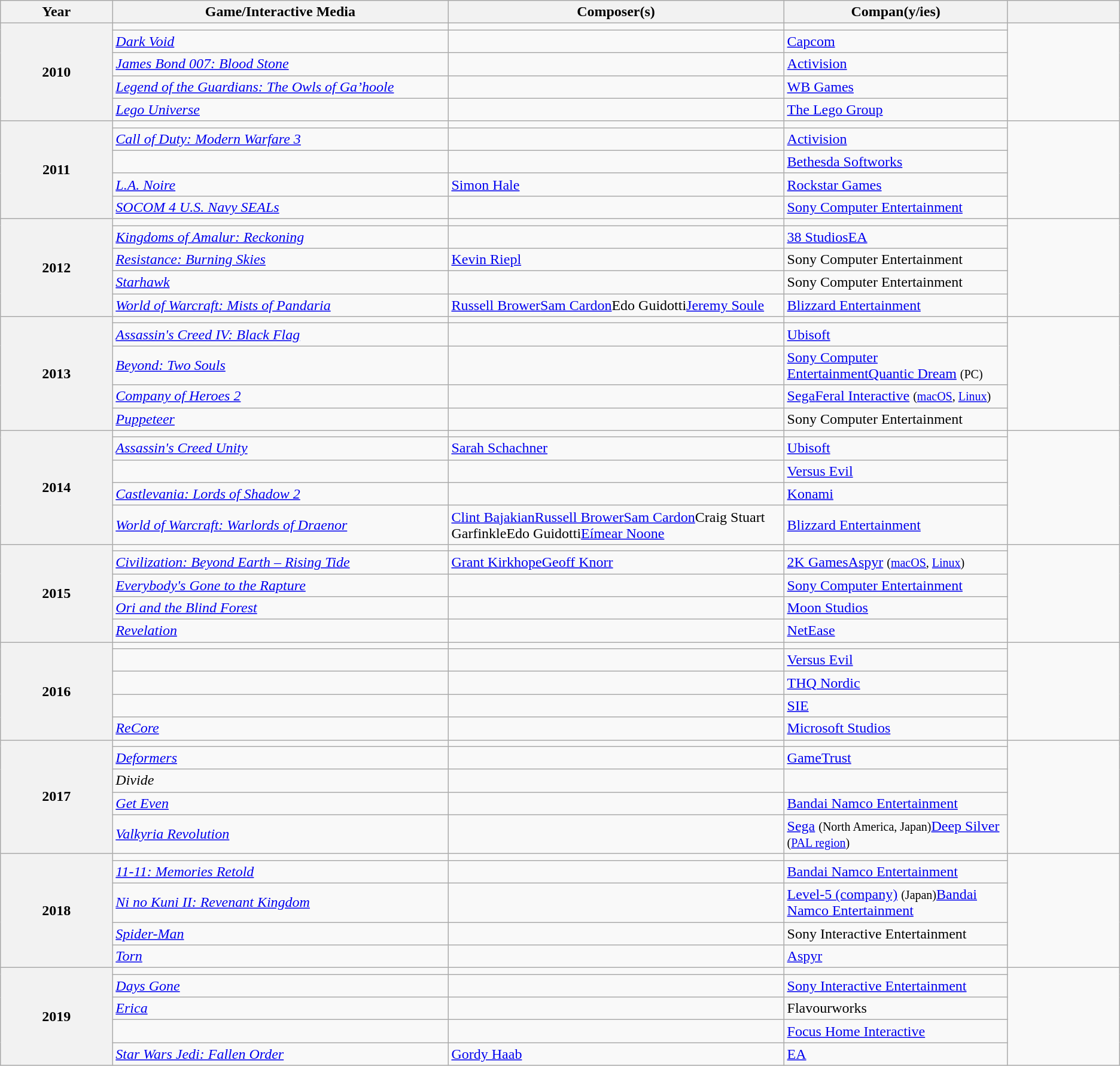<table class="wikitable sortable">
<tr>
<th scope=col width="10%">Year</th>
<th scope=col width="30%">Game/Interactive Media</th>
<th scope=col width="30%">Composer(s)</th>
<th scope=col width="20%">Compan(y/ies)</th>
<th scope=col width="10%"></th>
</tr>
<tr>
<th scope=rowgroup rowspan=5>2010</th>
<td></td>
<td></td>
<td></td>
<td rowspan=5></td>
</tr>
<tr>
<td><em><a href='#'>Dark Void</a></em></td>
<td></td>
<td><a href='#'>Capcom</a></td>
</tr>
<tr>
<td><em><a href='#'>James Bond 007: Blood Stone</a></em></td>
<td></td>
<td><a href='#'>Activision</a></td>
</tr>
<tr>
<td><em><a href='#'>Legend of the Guardians: The Owls of Ga’hoole</a></em></td>
<td></td>
<td><a href='#'>WB Games</a></td>
</tr>
<tr>
<td><em><a href='#'>Lego Universe</a></em></td>
<td></td>
<td><a href='#'>The Lego Group</a></td>
</tr>
<tr>
<th scope=rowgroup rowspan=5>2011</th>
<td></td>
<td></td>
<td></td>
<td rowspan=5></td>
</tr>
<tr>
<td><em><a href='#'>Call of Duty: Modern Warfare 3</a></em></td>
<td></td>
<td><a href='#'>Activision</a></td>
</tr>
<tr>
<td></td>
<td></td>
<td><a href='#'>Bethesda Softworks</a></td>
</tr>
<tr>
<td><em><a href='#'>L.A. Noire</a></em></td>
<td><a href='#'>Simon Hale</a></td>
<td><a href='#'>Rockstar Games</a></td>
</tr>
<tr>
<td><em><a href='#'>SOCOM 4 U.S. Navy SEALs</a></em></td>
<td></td>
<td><a href='#'>Sony Computer Entertainment</a></td>
</tr>
<tr>
<th scope=rowgroup rowspan=5>2012</th>
<td></td>
<td></td>
<td></td>
<td rowspan=5></td>
</tr>
<tr>
<td><em><a href='#'>Kingdoms of Amalur: Reckoning</a></em></td>
<td></td>
<td><a href='#'>38 Studios</a><a href='#'>EA</a></td>
</tr>
<tr>
<td><em><a href='#'>Resistance: Burning Skies</a></em></td>
<td><a href='#'>Kevin Riepl</a></td>
<td>Sony Computer Entertainment</td>
</tr>
<tr>
<td><em><a href='#'>Starhawk</a></em></td>
<td></td>
<td>Sony Computer Entertainment</td>
</tr>
<tr>
<td><em><a href='#'>World of Warcraft: Mists of Pandaria</a></em></td>
<td><a href='#'>Russell Brower</a><a href='#'>Sam Cardon</a>Edo Guidotti<a href='#'>Jeremy Soule</a></td>
<td><a href='#'>Blizzard Entertainment</a></td>
</tr>
<tr>
<th scope=rowgroup rowspan=5>2013</th>
<td></td>
<td></td>
<td></td>
<td rowspan=5></td>
</tr>
<tr>
<td><em><a href='#'>Assassin's Creed IV: Black Flag</a></em></td>
<td></td>
<td><a href='#'>Ubisoft</a></td>
</tr>
<tr>
<td><em><a href='#'>Beyond: Two Souls</a></em></td>
<td></td>
<td><a href='#'>Sony Computer Entertainment</a><a href='#'>Quantic Dream</a> <small>(PC)</small></td>
</tr>
<tr>
<td><em><a href='#'>Company of Heroes 2</a></em></td>
<td></td>
<td><a href='#'>Sega</a><a href='#'>Feral Interactive</a> <small>(<a href='#'>macOS</a>, <a href='#'>Linux</a>)</small></td>
</tr>
<tr>
<td><em><a href='#'>Puppeteer</a></em></td>
<td></td>
<td>Sony Computer Entertainment</td>
</tr>
<tr>
<th scope=rowgroup rowspan=5>2014</th>
<td></td>
<td></td>
<td></td>
<td rowspan=5></td>
</tr>
<tr>
<td><em><a href='#'>Assassin's Creed Unity</a></em></td>
<td><a href='#'>Sarah Schachner</a></td>
<td><a href='#'>Ubisoft</a></td>
</tr>
<tr>
<td></td>
<td></td>
<td><a href='#'>Versus Evil</a></td>
</tr>
<tr>
<td><em><a href='#'>Castlevania: Lords of Shadow 2</a></em></td>
<td></td>
<td><a href='#'>Konami</a></td>
</tr>
<tr>
<td><em><a href='#'>World of Warcraft: Warlords of Draenor</a></em></td>
<td><a href='#'>Clint Bajakian</a><a href='#'>Russell Brower</a><a href='#'>Sam Cardon</a>Craig Stuart GarfinkleEdo Guidotti<a href='#'>Eímear Noone</a></td>
<td><a href='#'>Blizzard Entertainment</a></td>
</tr>
<tr>
<th scope=rowgroup rowspan=5>2015</th>
<td></td>
<td></td>
<td></td>
<td rowspan=5></td>
</tr>
<tr>
<td><em><a href='#'>Civilization: Beyond Earth – Rising Tide</a></em></td>
<td><a href='#'>Grant Kirkhope</a><a href='#'>Geoff Knorr</a></td>
<td><a href='#'>2K Games</a><a href='#'>Aspyr</a> <small>(<a href='#'>macOS</a>, <a href='#'>Linux</a>)</small></td>
</tr>
<tr>
<td><em><a href='#'>Everybody's Gone to the Rapture</a></em></td>
<td></td>
<td><a href='#'>Sony Computer Entertainment</a></td>
</tr>
<tr>
<td><em><a href='#'>Ori and the Blind Forest</a></em></td>
<td></td>
<td><a href='#'>Moon Studios</a></td>
</tr>
<tr>
<td><em><a href='#'>Revelation</a></em></td>
<td></td>
<td><a href='#'>NetEase</a></td>
</tr>
<tr>
<th scope=rowgroup rowspan=5>2016</th>
<td></td>
<td></td>
<td></td>
<td rowspan=5></td>
</tr>
<tr>
<td></td>
<td></td>
<td><a href='#'>Versus Evil</a></td>
</tr>
<tr>
<td></td>
<td></td>
<td><a href='#'>THQ Nordic</a></td>
</tr>
<tr>
<td></td>
<td></td>
<td><a href='#'>SIE</a></td>
</tr>
<tr>
<td><em><a href='#'>ReCore</a></em></td>
<td></td>
<td><a href='#'>Microsoft Studios</a></td>
</tr>
<tr>
<th scope=rowgroup rowspan=5>2017</th>
<td></td>
<td></td>
<td></td>
<td rowspan=5></td>
</tr>
<tr>
<td><em><a href='#'>Deformers</a></em></td>
<td></td>
<td><a href='#'>GameTrust</a></td>
</tr>
<tr>
<td><em>Divide</em></td>
<td></td>
<td></td>
</tr>
<tr>
<td><em><a href='#'>Get Even</a></em></td>
<td></td>
<td><a href='#'>Bandai Namco Entertainment</a></td>
</tr>
<tr>
<td><em><a href='#'>Valkyria Revolution</a></em></td>
<td></td>
<td><a href='#'>Sega</a> <small>(North America, Japan)</small><a href='#'>Deep Silver</a> <small>(<a href='#'>PAL region</a>)</small></td>
</tr>
<tr>
<th scope=rowgroup rowspan=5>2018</th>
<td></td>
<td></td>
<td></td>
<td rowspan=5></td>
</tr>
<tr>
<td><em><a href='#'>11-11: Memories Retold</a></em></td>
<td></td>
<td><a href='#'>Bandai Namco Entertainment</a></td>
</tr>
<tr>
<td><em><a href='#'>Ni no Kuni II: Revenant Kingdom</a></em></td>
<td></td>
<td><a href='#'>Level-5 (company)</a> <small>(Japan)</small><a href='#'>Bandai Namco Entertainment</a></td>
</tr>
<tr>
<td><em><a href='#'>Spider-Man</a></em></td>
<td></td>
<td>Sony Interactive Entertainment</td>
</tr>
<tr>
<td><em><a href='#'>Torn</a></em></td>
<td></td>
<td><a href='#'>Aspyr</a></td>
</tr>
<tr>
<th scope=rowgroup rowspan=5>2019</th>
<td></td>
<td></td>
<td></td>
<td rowspan=5></td>
</tr>
<tr>
<td><em><a href='#'>Days Gone</a></em></td>
<td></td>
<td><a href='#'>Sony Interactive Entertainment</a></td>
</tr>
<tr>
<td><a href='#'><em>Erica</em></a></td>
<td></td>
<td>Flavourworks</td>
</tr>
<tr>
<td></td>
<td></td>
<td><a href='#'>Focus Home Interactive</a></td>
</tr>
<tr>
<td><em><a href='#'>Star Wars Jedi: Fallen Order</a></em></td>
<td><a href='#'>Gordy Haab</a></td>
<td><a href='#'>EA</a></td>
</tr>
</table>
